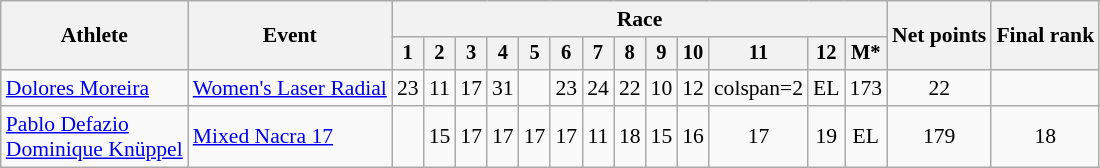<table class="wikitable" style="font-size:90%">
<tr>
<th rowspan="2">Athlete</th>
<th rowspan="2">Event</th>
<th colspan=13>Race</th>
<th rowspan=2>Net points</th>
<th rowspan=2>Final rank</th>
</tr>
<tr style="font-size:95%">
<th>1</th>
<th>2</th>
<th>3</th>
<th>4</th>
<th>5</th>
<th>6</th>
<th>7</th>
<th>8</th>
<th>9</th>
<th>10</th>
<th>11</th>
<th>12</th>
<th>M*</th>
</tr>
<tr align=center>
<td align=left><a href='#'>Dolores Moreira</a></td>
<td align=left><a href='#'>Women's Laser Radial</a></td>
<td>23</td>
<td>11</td>
<td>17</td>
<td>31</td>
<td></td>
<td>23</td>
<td>24</td>
<td>22</td>
<td>10</td>
<td>12</td>
<td>colspan=2 </td>
<td>EL</td>
<td>173</td>
<td>22</td>
</tr>
<tr align=center>
<td align=left><a href='#'>Pablo Defazio</a><br><a href='#'>Dominique Knüppel</a></td>
<td align=left><a href='#'>Mixed Nacra 17</a></td>
<td></td>
<td>15</td>
<td>17</td>
<td>17</td>
<td>17</td>
<td>17</td>
<td>11</td>
<td>18</td>
<td>15</td>
<td>16</td>
<td>17</td>
<td>19</td>
<td>EL</td>
<td>179</td>
<td>18</td>
</tr>
</table>
